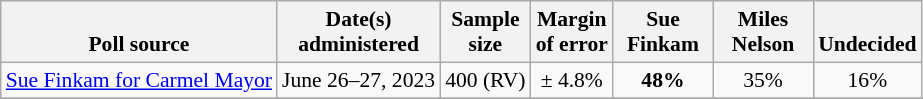<table class="wikitable" style="font-size:90%;text-align:center;">
<tr valign=bottom>
<th>Poll source</th>
<th>Date(s)<br>administered</th>
<th>Sample<br>size</th>
<th>Margin<br>of error</th>
<th style="width:60px;">Sue<br>Finkam</th>
<th style="width:60px;">Miles<br>Nelson</th>
<th>Undecided</th>
</tr>
<tr>
<td><a href='#'>Sue Finkam for Carmel Mayor</a></td>
<td align=center>June 26–27, 2023</td>
<td align=center>400 (RV)</td>
<td align=center>± 4.8%</td>
<td><strong>48%</strong></td>
<td>35%</td>
<td>16%</td>
</tr>
<tr>
</tr>
</table>
